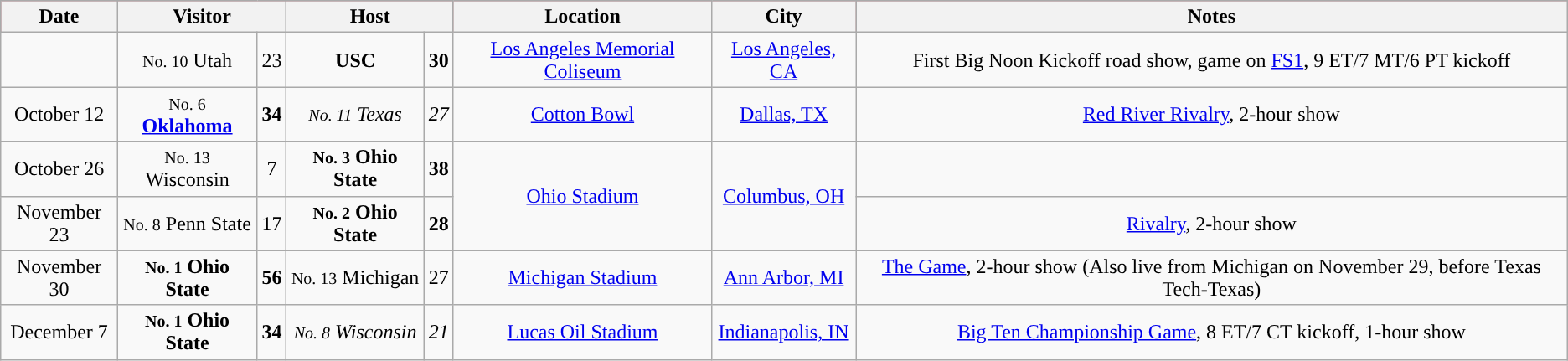<table class="wikitable" style="text-align:center">
<tr style="background:#A32638;"|>
<th>Date</th>
<th colspan=2>Visitor</th>
<th colspan=2>Host</th>
<th>Location</th>
<th>City</th>
<th>Notes</th>
</tr>
<tr>
<td></td>
<td><small>No. 10</small> Utah</td>
<td>23</td>
<td><strong>USC</strong></td>
<td><strong>30</strong></td>
<td><a href='#'>Los Angeles Memorial Coliseum</a></td>
<td><a href='#'>Los Angeles, CA</a></td>
<td>First Big Noon Kickoff road show, game on <a href='#'>FS1</a>, 9 ET/7 MT/6 PT kickoff</td>
</tr>
<tr>
<td>October 12</td>
<td><small>No. 6</small> <strong><a href='#'><span>Oklahoma</span></a></strong></td>
<td><strong>34</strong></td>
<td><em><small>No. 11</small> Texas</em></td>
<td><em>27</em></td>
<td><a href='#'>Cotton Bowl</a></td>
<td><a href='#'>Dallas, TX</a></td>
<td><a href='#'>Red River Rivalry</a>, 2-hour show</td>
</tr>
<tr>
<td>October 26</td>
<td><small>No. 13</small> Wisconsin</td>
<td>7</td>
<td><strong><small>No. 3</small> Ohio State</strong></td>
<td><strong>38</strong></td>
<td rowspan="2"><a href='#'>Ohio Stadium</a></td>
<td rowspan="2"><a href='#'>Columbus, OH</a></td>
<td></td>
</tr>
<tr>
<td>November 23</td>
<td><small>No. 8</small> Penn State</td>
<td>17</td>
<td><strong><small>No. 2</small> Ohio State</strong></td>
<td><strong>28</strong></td>
<td><a href='#'>Rivalry</a>, 2-hour show</td>
</tr>
<tr>
<td>November 30</td>
<td><strong><small>No. 1</small> Ohio State</strong></td>
<td><strong>56</strong></td>
<td><small>No. 13</small> Michigan</td>
<td>27</td>
<td><a href='#'>Michigan Stadium</a></td>
<td><a href='#'>Ann Arbor, MI</a></td>
<td><a href='#'>The Game</a>, 2-hour show (Also live from Michigan on November 29, before Texas Tech-Texas)</td>
</tr>
<tr>
<td>December 7</td>
<td><strong><small>No. 1</small> Ohio State</strong></td>
<td><strong>34</strong></td>
<td><em><small>No. 8</small> Wisconsin</em></td>
<td><em>21</em></td>
<td><a href='#'>Lucas Oil Stadium</a></td>
<td><a href='#'>Indianapolis, IN</a></td>
<td><a href='#'>Big Ten Championship Game</a>, 8 ET/7 CT kickoff, 1-hour show</td>
</tr>
</table>
